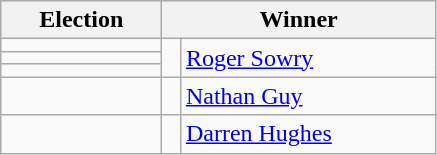<table class=wikitable>
<tr>
<th width=100>Election</th>
<th width=175 colspan=2>Winner</th>
</tr>
<tr>
<td></td>
<td rowspan=3 width=5 bgcolor=></td>
<td rowspan=3><a href='#'>Roger Sowry</a></td>
</tr>
<tr>
<td></td>
</tr>
<tr>
<td></td>
</tr>
<tr>
<td></td>
<td bgcolor=></td>
<td><a href='#'>Nathan Guy</a></td>
</tr>
<tr>
<td></td>
<td bgcolor=></td>
<td><a href='#'>Darren Hughes</a></td>
</tr>
</table>
